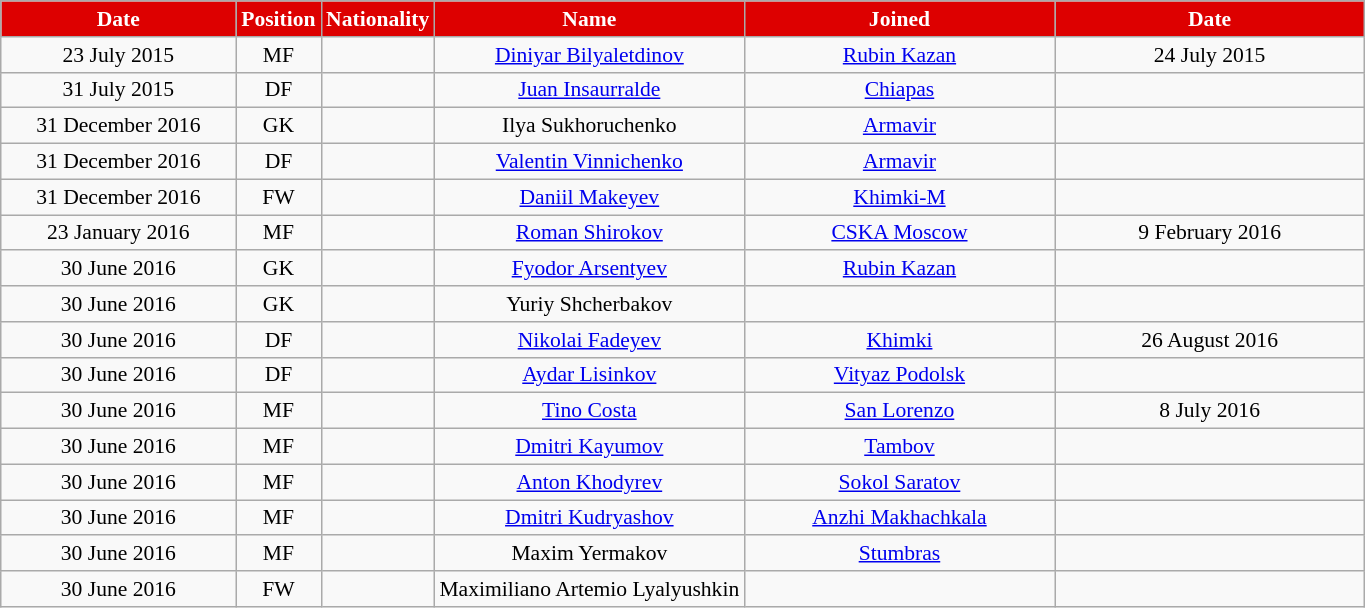<table class="wikitable"  style="text-align:center; font-size:90%; ">
<tr>
<th style="background:#DD0000; color:white; width:150px;">Date</th>
<th style="background:#DD0000; color:white; width:50px;">Position</th>
<th style="background:#DD0000; color:white; width:50px;">Nationality</th>
<th style="background:#DD0000; color:white; width:200px;">Name</th>
<th style="background:#DD0000; color:white; width:200px;">Joined</th>
<th style="background:#DD0000; color:white; width:200px;">Date</th>
</tr>
<tr>
<td>23 July 2015</td>
<td>MF</td>
<td></td>
<td><a href='#'>Diniyar Bilyaletdinov</a></td>
<td><a href='#'>Rubin Kazan</a></td>
<td>24 July 2015</td>
</tr>
<tr>
<td>31 July 2015</td>
<td>DF</td>
<td></td>
<td><a href='#'>Juan Insaurralde</a></td>
<td><a href='#'>Chiapas</a></td>
<td></td>
</tr>
<tr>
<td>31 December 2016</td>
<td>GK</td>
<td></td>
<td>Ilya Sukhoruchenko</td>
<td><a href='#'>Armavir</a></td>
<td></td>
</tr>
<tr>
<td>31 December 2016</td>
<td>DF</td>
<td></td>
<td><a href='#'>Valentin Vinnichenko</a></td>
<td><a href='#'>Armavir</a></td>
<td></td>
</tr>
<tr>
<td>31 December 2016</td>
<td>FW</td>
<td></td>
<td><a href='#'>Daniil Makeyev</a></td>
<td><a href='#'>Khimki-M</a></td>
<td></td>
</tr>
<tr>
<td>23 January 2016</td>
<td>MF</td>
<td></td>
<td><a href='#'>Roman Shirokov</a></td>
<td><a href='#'>CSKA Moscow</a></td>
<td>9 February 2016</td>
</tr>
<tr>
<td>30 June 2016</td>
<td>GK</td>
<td></td>
<td><a href='#'>Fyodor Arsentyev</a></td>
<td><a href='#'>Rubin Kazan</a></td>
<td></td>
</tr>
<tr>
<td>30 June 2016</td>
<td>GK</td>
<td></td>
<td>Yuriy Shcherbakov</td>
<td></td>
<td></td>
</tr>
<tr>
<td>30 June 2016</td>
<td>DF</td>
<td></td>
<td><a href='#'>Nikolai Fadeyev</a></td>
<td><a href='#'>Khimki</a></td>
<td>26 August 2016</td>
</tr>
<tr>
<td>30 June 2016</td>
<td>DF</td>
<td></td>
<td><a href='#'>Aydar Lisinkov</a></td>
<td><a href='#'>Vityaz Podolsk</a></td>
<td></td>
</tr>
<tr>
<td>30 June 2016</td>
<td>MF</td>
<td></td>
<td><a href='#'>Tino Costa</a></td>
<td><a href='#'>San Lorenzo</a></td>
<td>8 July 2016</td>
</tr>
<tr>
<td>30 June 2016</td>
<td>MF</td>
<td></td>
<td><a href='#'>Dmitri Kayumov</a></td>
<td><a href='#'>Tambov</a></td>
<td></td>
</tr>
<tr>
<td>30 June 2016</td>
<td>MF</td>
<td></td>
<td><a href='#'>Anton Khodyrev</a></td>
<td><a href='#'>Sokol Saratov</a></td>
<td></td>
</tr>
<tr>
<td>30 June 2016</td>
<td>MF</td>
<td></td>
<td><a href='#'>Dmitri Kudryashov</a></td>
<td><a href='#'>Anzhi Makhachkala</a></td>
<td></td>
</tr>
<tr>
<td>30 June 2016</td>
<td>MF</td>
<td></td>
<td>Maxim Yermakov</td>
<td><a href='#'>Stumbras</a></td>
<td></td>
</tr>
<tr>
<td>30 June 2016</td>
<td>FW</td>
<td></td>
<td>Maximiliano Artemio Lyalyushkin</td>
<td></td>
<td></td>
</tr>
</table>
